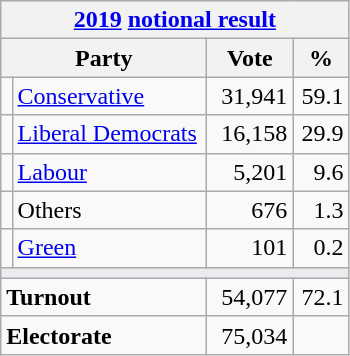<table class="wikitable">
<tr>
<th colspan="4"><a href='#'>2019</a> <a href='#'>notional result</a></th>
</tr>
<tr>
<th bgcolor="#DDDDFF" width="130px" colspan="2">Party</th>
<th bgcolor="#DDDDFF" width="50px">Vote</th>
<th bgcolor="#DDDDFF" width="30px">%</th>
</tr>
<tr>
<td></td>
<td><a href='#'>Conservative</a></td>
<td align=right>31,941</td>
<td align=right>59.1</td>
</tr>
<tr>
<td></td>
<td><a href='#'>Liberal Democrats</a></td>
<td align=right>16,158</td>
<td align=right>29.9</td>
</tr>
<tr>
<td></td>
<td><a href='#'>Labour</a></td>
<td align=right>5,201</td>
<td align=right>9.6</td>
</tr>
<tr>
<td></td>
<td>Others</td>
<td align=right>676</td>
<td align=right>1.3</td>
</tr>
<tr>
<td></td>
<td><a href='#'>Green</a></td>
<td align=right>101</td>
<td align=right>0.2</td>
</tr>
<tr>
<td colspan="4" bgcolor="#EAECF0"></td>
</tr>
<tr>
<td colspan="2"><strong>Turnout</strong></td>
<td align=right>54,077</td>
<td align=right>72.1</td>
</tr>
<tr>
<td colspan="2"><strong>Electorate</strong></td>
<td align=right>75,034</td>
</tr>
</table>
